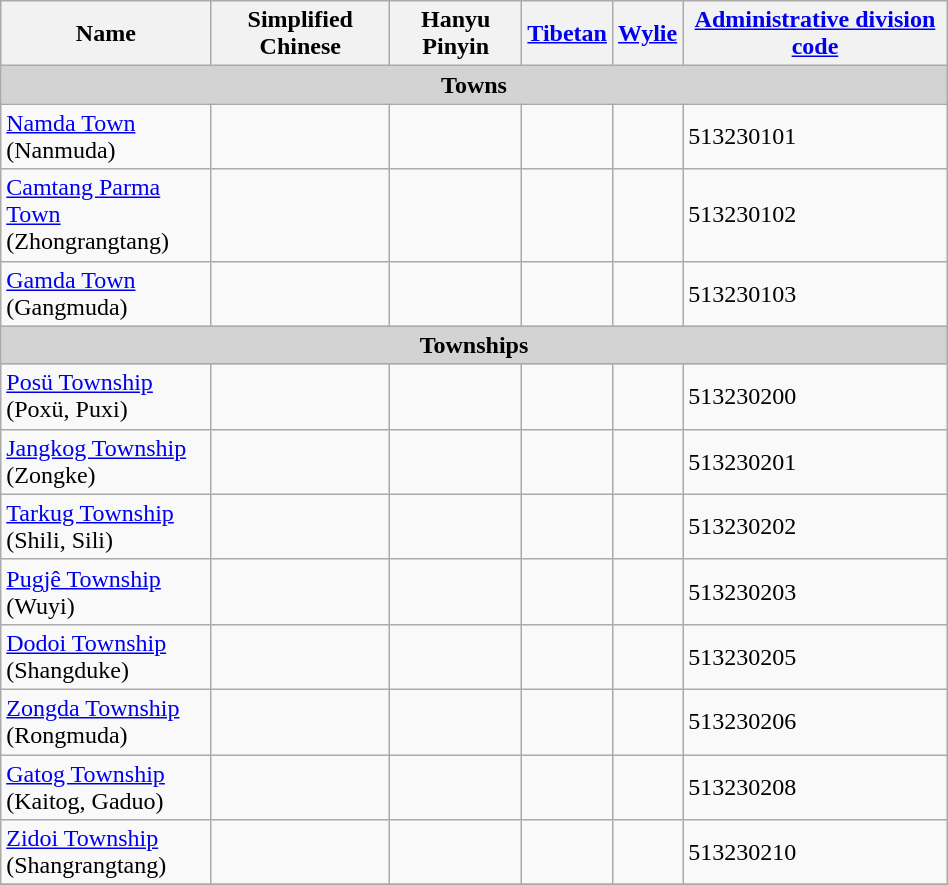<table class="wikitable" align="center" style="width:50%; border="1">
<tr>
<th>Name</th>
<th>Simplified Chinese</th>
<th>Hanyu Pinyin</th>
<th><a href='#'>Tibetan</a></th>
<th><a href='#'>Wylie</a></th>
<th><a href='#'>Administrative division code</a></th>
</tr>
<tr>
<td colspan="7"  style="text-align:center; background:#d3d3d3;"><strong>Towns</strong></td>
</tr>
<tr --------->
<td><a href='#'>Namda Town</a><br>(Nanmuda)</td>
<td></td>
<td></td>
<td></td>
<td></td>
<td>513230101</td>
</tr>
<tr>
<td><a href='#'>Camtang Parma Town</a><br>(Zhongrangtang)</td>
<td></td>
<td></td>
<td></td>
<td></td>
<td>513230102</td>
</tr>
<tr>
<td><a href='#'>Gamda Town</a><br>(Gangmuda)</td>
<td></td>
<td></td>
<td></td>
<td></td>
<td>513230103</td>
</tr>
<tr --------->
<td colspan="7"  style="text-align:center; background:#d3d3d3;"><strong>Townships</strong></td>
</tr>
<tr --------->
<td><a href='#'>Posü Township</a><br>(Poxü, Puxi)</td>
<td></td>
<td></td>
<td></td>
<td></td>
<td>513230200</td>
</tr>
<tr>
<td><a href='#'>Jangkog Township</a><br>(Zongke)</td>
<td></td>
<td></td>
<td></td>
<td></td>
<td>513230201</td>
</tr>
<tr>
<td><a href='#'>Tarkug Township</a><br>(Shili, Sili)</td>
<td></td>
<td></td>
<td></td>
<td></td>
<td>513230202</td>
</tr>
<tr>
<td><a href='#'>Pugjê Township</a><br>(Wuyi)</td>
<td></td>
<td></td>
<td></td>
<td></td>
<td>513230203</td>
</tr>
<tr>
<td><a href='#'>Dodoi Township</a><br>(Shangduke)</td>
<td></td>
<td></td>
<td></td>
<td></td>
<td>513230205</td>
</tr>
<tr>
<td><a href='#'>Zongda Township</a><br>(Rongmuda)</td>
<td></td>
<td></td>
<td></td>
<td></td>
<td>513230206</td>
</tr>
<tr>
<td><a href='#'>Gatog Township</a><br>(Kaitog, Gaduo)</td>
<td></td>
<td></td>
<td></td>
<td></td>
<td>513230208</td>
</tr>
<tr>
<td><a href='#'>Zidoi Township</a><br>(Shangrangtang)</td>
<td></td>
<td></td>
<td></td>
<td></td>
<td>513230210</td>
</tr>
<tr>
</tr>
</table>
